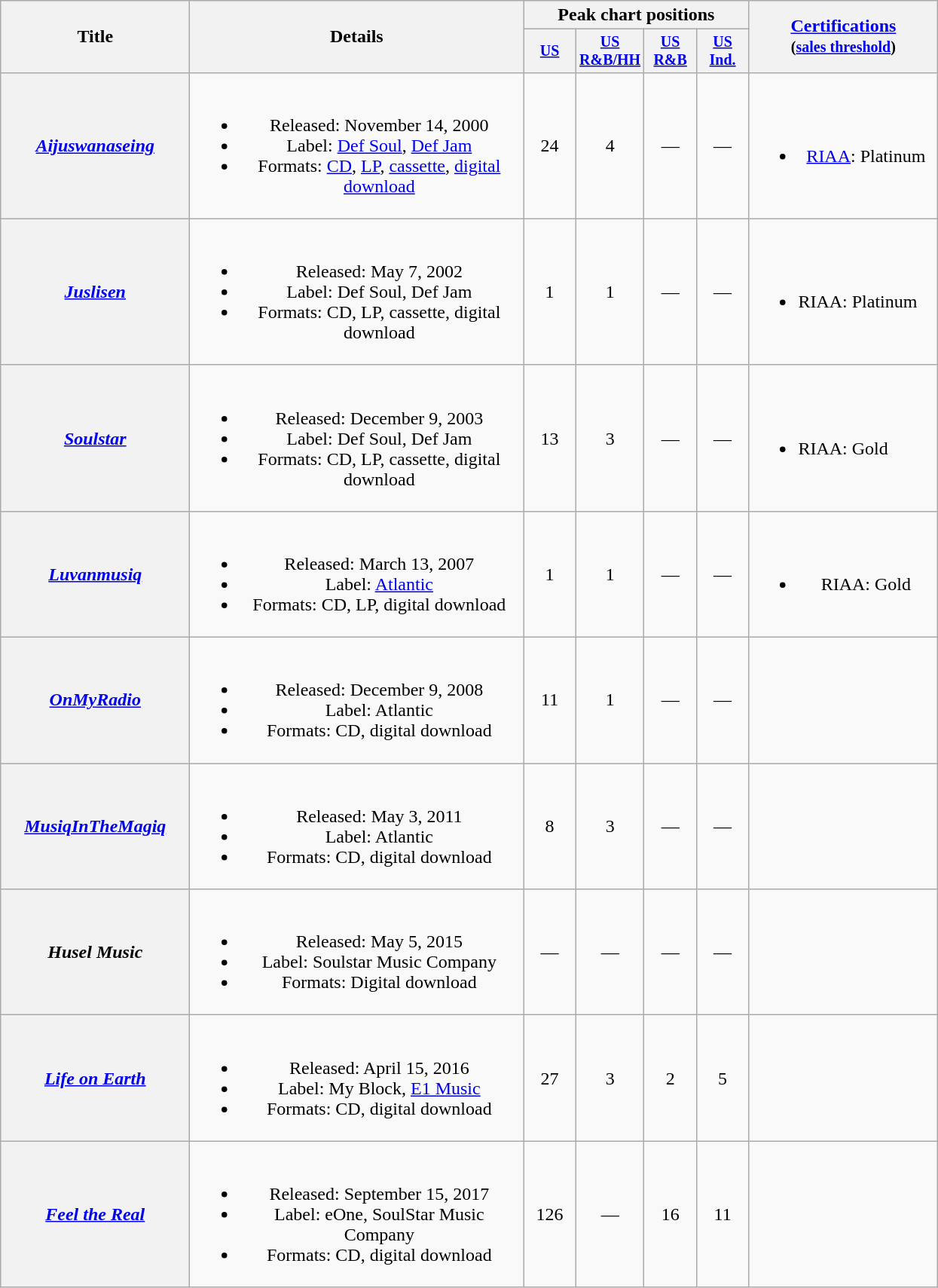<table class="wikitable plainrowheaders" style="text-align:center;">
<tr>
<th rowspan="2" style="width:10em;">Title</th>
<th rowspan="2" style="width:18em;">Details</th>
<th colspan="4">Peak chart positions</th>
<th rowspan="2" style="width:10em;"><a href='#'>Certifications</a><br><small>(<a href='#'>sales threshold</a>)</small></th>
</tr>
<tr style="font-size:smaller;">
<th width="40"><a href='#'>US</a><br></th>
<th width="40"><a href='#'>US R&B/HH</a><br></th>
<th width="40"><a href='#'>US R&B</a><br></th>
<th width="40"><a href='#'>US Ind.</a><br></th>
</tr>
<tr>
<th scope="row"><em><a href='#'>Aijuswanaseing</a></em></th>
<td><br><ul><li>Released: November 14, 2000</li><li>Label: <a href='#'>Def Soul</a>, <a href='#'>Def Jam</a></li><li>Formats: <a href='#'>CD</a>, <a href='#'>LP</a>, <a href='#'>cassette</a>, <a href='#'>digital download</a></li></ul></td>
<td>24</td>
<td>4</td>
<td>—</td>
<td>—</td>
<td align=="left"><br><ul><li><a href='#'>RIAA</a>: Platinum</li></ul></td>
</tr>
<tr>
<th scope="row"><em><a href='#'>Juslisen</a></em></th>
<td><br><ul><li>Released: May 7, 2002</li><li>Label: Def Soul, Def Jam</li><li>Formats: CD, LP, cassette, digital download</li></ul></td>
<td>1</td>
<td>1</td>
<td>—</td>
<td>—</td>
<td align="left"><br><ul><li>RIAA: Platinum</li></ul></td>
</tr>
<tr>
<th scope="row"><em><a href='#'>Soulstar</a></em></th>
<td><br><ul><li>Released: December 9, 2003</li><li>Label: Def Soul, Def Jam</li><li>Formats: CD, LP, cassette, digital download</li></ul></td>
<td>13</td>
<td>3</td>
<td>—</td>
<td>—</td>
<td align="left"><br><ul><li>RIAA: Gold</li></ul></td>
</tr>
<tr>
<th scope="row"><em><a href='#'>Luvanmusiq</a></em></th>
<td><br><ul><li>Released: March 13, 2007</li><li>Label: <a href='#'>Atlantic</a></li><li>Formats: CD, LP, digital download</li></ul></td>
<td>1</td>
<td>1</td>
<td>—</td>
<td>—</td>
<td ali gn="left"><br><ul><li>RIAA: Gold</li></ul></td>
</tr>
<tr>
<th scope="row"><em><a href='#'>OnMyRadio</a></em></th>
<td><br><ul><li>Released: December 9, 2008</li><li>Label: Atlantic</li><li>Formats: CD, digital download</li></ul></td>
<td>11</td>
<td>1</td>
<td>—</td>
<td>—</td>
<td></td>
</tr>
<tr>
<th scope="row"><em><a href='#'>MusiqInTheMagiq</a></em></th>
<td><br><ul><li>Released: May 3, 2011</li><li>Label: Atlantic</li><li>Formats: CD, digital download</li></ul></td>
<td>8</td>
<td>3</td>
<td>—</td>
<td>—</td>
<td></td>
</tr>
<tr>
<th scope="row"><em>Husel Music</em><br></th>
<td><br><ul><li>Released: May 5, 2015</li><li>Label: Soulstar Music Company</li><li>Formats: Digital download</li></ul></td>
<td>—</td>
<td>—</td>
<td>—</td>
<td>—</td>
<td></td>
</tr>
<tr>
<th scope="row"><em><a href='#'>Life on Earth</a></em></th>
<td><br><ul><li>Released: April 15, 2016</li><li>Label: My Block, <a href='#'>E1 Music</a></li><li>Formats: CD, digital download</li></ul></td>
<td>27</td>
<td>3</td>
<td>2</td>
<td>5</td>
<td></td>
</tr>
<tr>
<th scope="row"><em><a href='#'>Feel the Real</a></em></th>
<td><br><ul><li>Released: September 15, 2017</li><li>Label: eOne, SoulStar Music Company</li><li>Formats: CD, digital download</li></ul></td>
<td>126</td>
<td>—</td>
<td>16</td>
<td>11</td>
<td></td>
</tr>
</table>
